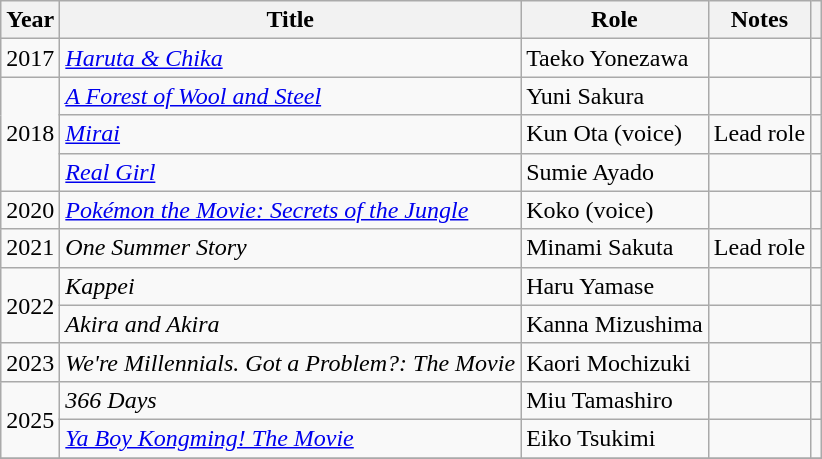<table class="wikitable sortable">
<tr>
<th>Year</th>
<th>Title</th>
<th>Role</th>
<th class="unsortable">Notes</th>
<th class="unsortable"></th>
</tr>
<tr>
<td>2017</td>
<td><em><a href='#'>Haruta & Chika</a></em></td>
<td>Taeko Yonezawa</td>
<td></td>
<td></td>
</tr>
<tr>
<td rowspan=3>2018</td>
<td><em><a href='#'>A Forest of Wool and Steel</a></em></td>
<td>Yuni Sakura</td>
<td></td>
<td></td>
</tr>
<tr>
<td><em><a href='#'>Mirai</a></em></td>
<td>Kun Ota (voice)</td>
<td>Lead role</td>
<td></td>
</tr>
<tr>
<td><em><a href='#'>Real Girl</a></em></td>
<td>Sumie Ayado</td>
<td></td>
<td></td>
</tr>
<tr>
<td>2020</td>
<td><em><a href='#'>Pokémon the Movie: Secrets of the Jungle</a></em></td>
<td>Koko (voice)</td>
<td></td>
<td></td>
</tr>
<tr>
<td>2021</td>
<td><em>One Summer Story</em></td>
<td>Minami Sakuta</td>
<td>Lead role</td>
<td></td>
</tr>
<tr>
<td rowspan=2>2022</td>
<td><em>Kappei</em></td>
<td>Haru Yamase</td>
<td></td>
<td></td>
</tr>
<tr>
<td><em>Akira and Akira</em></td>
<td>Kanna Mizushima</td>
<td></td>
<td></td>
</tr>
<tr>
<td>2023</td>
<td><em>We're Millennials. Got a Problem?: The Movie</em></td>
<td>Kaori Mochizuki</td>
<td></td>
<td></td>
</tr>
<tr>
<td rowspan=2>2025</td>
<td><em>366 Days</em></td>
<td>Miu Tamashiro</td>
<td></td>
<td></td>
</tr>
<tr>
<td><em><a href='#'>Ya Boy Kongming! The Movie</a></em></td>
<td>Eiko Tsukimi</td>
<td></td>
<td></td>
</tr>
<tr>
</tr>
</table>
